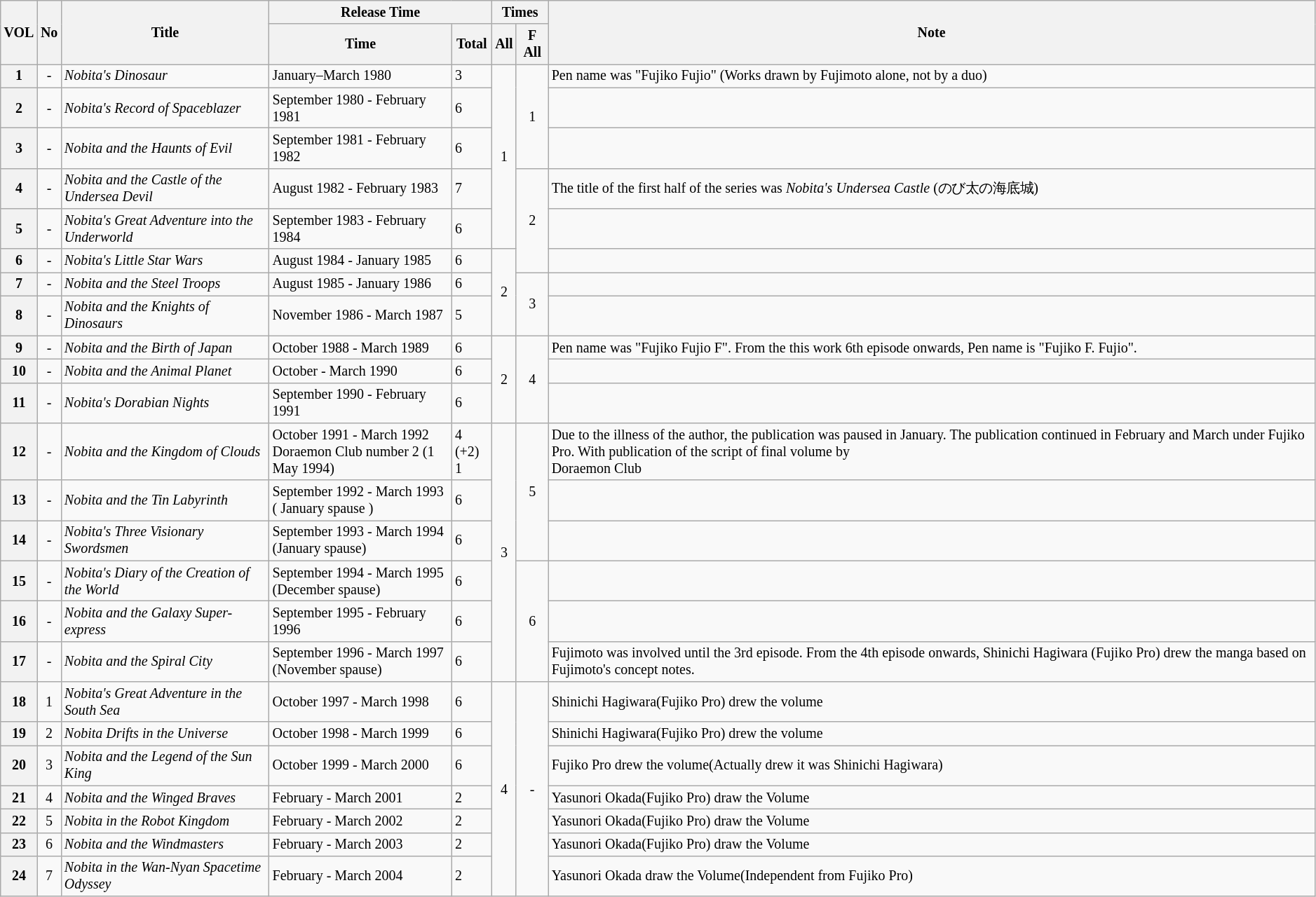<table class="wikitable" style="font-size:smaller">
<tr>
<th rowspan="2">VOL</th>
<th rowspan="2">No</th>
<th rowspan="2">Title</th>
<th colspan="2">Release Time</th>
<th colspan="2">Times</th>
<th rowspan="2">Note</th>
</tr>
<tr>
<th>Time</th>
<th>Total</th>
<th>All</th>
<th>F All</th>
</tr>
<tr>
<th>1</th>
<td style="text-align:center">-</td>
<td><em>Nobita's Dinosaur</em></td>
<td>January–March 1980</td>
<td>3</td>
<td style="text-align:center" rowspan="5">1</td>
<td style="text-align:center" rowspan="3">1</td>
<td>Pen name was "Fujiko Fujio" (Works drawn by Fujimoto alone, not by a duo)</td>
</tr>
<tr>
<th>2</th>
<td style="text-align:center">-</td>
<td><em>Nobita's Record of Spaceblazer</em></td>
<td>September 1980 - February 1981</td>
<td>6</td>
<td></td>
</tr>
<tr>
<th>3</th>
<td style="text-align:center">-</td>
<td><em>Nobita and the Haunts of Evil</em></td>
<td>September 1981 - February 1982</td>
<td>6</td>
<td></td>
</tr>
<tr>
<th>4</th>
<td style="text-align:center">-</td>
<td><em>Nobita and the Castle of the Undersea Devil</em></td>
<td>August 1982 - February 1983</td>
<td>7</td>
<td style="text-align:center" rowspan="3">2</td>
<td>The title of the first half of the series was <em>Nobita's Undersea Castle</em> (のび太の海底城)</td>
</tr>
<tr>
<th>5</th>
<td style="text-align:center">-</td>
<td><em>Nobita's Great Adventure into the Underworld</em></td>
<td>September 1983 - February 1984</td>
<td>6</td>
<td></td>
</tr>
<tr>
<th>6</th>
<td style="text-align:center">-</td>
<td><em>Nobita's Little Star Wars</em></td>
<td>August 1984 - January 1985</td>
<td>6</td>
<td style="text-align:center" rowspan="3">2</td>
<td></td>
</tr>
<tr>
<th>7</th>
<td style="text-align:center">-</td>
<td><em>Nobita and the Steel Troops</em></td>
<td>August 1985 - January 1986</td>
<td>6</td>
<td style="text-align:center" rowspan="2">3</td>
<td></td>
</tr>
<tr>
<th>8</th>
<td style="text-align:center">-</td>
<td><em>Nobita and the Knights of Dinosaurs</em></td>
<td>November 1986 - March 1987</td>
<td>5</td>
<td></td>
</tr>
<tr>
<th>9</th>
<td style="text-align:center">-</td>
<td><em>Nobita and the Birth of Japan</em></td>
<td>October 1988 - March 1989</td>
<td>6</td>
<td style="text-align:center" rowspan="3">2</td>
<td style="text-align:center" rowspan="3">4</td>
<td>Pen name was "Fujiko Fujio F". From the this work 6th episode onwards, Pen name is "Fujiko F. Fujio".</td>
</tr>
<tr>
<th>10</th>
<td style="text-align:center">-</td>
<td><em>Nobita and the Animal Planet</em></td>
<td>October - March 1990</td>
<td>6</td>
<td></td>
</tr>
<tr>
<th>11</th>
<td style="text-align:center">-</td>
<td><em>Nobita's Dorabian Nights</em></td>
<td>September 1990 - February 1991</td>
<td>6</td>
<td></td>
</tr>
<tr>
<th>12</th>
<td style="text-align:center">-</td>
<td><em>Nobita and the Kingdom of Clouds</em></td>
<td>October 1991 - March 1992<br>Doraemon Club number 2 (1 May 1994)</td>
<td>4 (+2)<br>1</td>
<td style="text-align:center" rowspan="6">3</td>
<td style="text-align:center" rowspan="3">5</td>
<td>Due to the illness of the author, the publication was paused in January. The publication continued in February and March under Fujiko Pro. With publication of the script of final volume by<br>Doraemon Club</td>
</tr>
<tr>
<th>13</th>
<td style="text-align:center">-</td>
<td><em>Nobita and the Tin Labyrinth</em></td>
<td>September 1992 - March 1993<br> ( January spause )</td>
<td>6</td>
<td></td>
</tr>
<tr>
<th>14</th>
<td style="text-align:center">-</td>
<td><em>Nobita's Three Visionary Swordsmen</em></td>
<td>September 1993 - March 1994<br> (January spause)</td>
<td>6</td>
<td></td>
</tr>
<tr>
<th>15</th>
<td style="text-align:center">-</td>
<td><em>Nobita's Diary of the Creation of the World</em></td>
<td>September 1994 - March 1995<br> (December spause)</td>
<td>6</td>
<td style="text-align:center" rowspan="3">6</td>
<td></td>
</tr>
<tr>
<th>16</th>
<td style="text-align:center">-</td>
<td><em>Nobita and the Galaxy Super-express</em></td>
<td>September 1995 - February 1996</td>
<td>6</td>
<td></td>
</tr>
<tr>
<th>17</th>
<td style="text-align:center">-</td>
<td><em>Nobita and the Spiral City</em></td>
<td>September 1996 - March 1997<br>(November spause)</td>
<td>6</td>
<td>Fujimoto was involved until the 3rd episode. From the 4th episode onwards, Shinichi Hagiwara (Fujiko Pro) drew the manga based on Fujimoto's concept notes.</td>
</tr>
<tr>
<th>18</th>
<td style="text-align:center">1</td>
<td><em>Nobita's Great Adventure in the South Sea</em></td>
<td>October 1997 - March 1998</td>
<td>6</td>
<td style="text-align:center" rowspan="7">4</td>
<td rowspan="7" style="text-align:center">-</td>
<td>Shinichi Hagiwara(Fujiko Pro) drew the volume</td>
</tr>
<tr>
<th>19</th>
<td style="text-align:center">2</td>
<td><em>Nobita Drifts in the Universe</em></td>
<td>October 1998 - March 1999</td>
<td>6</td>
<td>Shinichi Hagiwara(Fujiko Pro) drew the volume</td>
</tr>
<tr>
<th>20</th>
<td style="text-align:center">3</td>
<td><em>Nobita and the Legend of the Sun King</em></td>
<td>October 1999 - March 2000</td>
<td>6</td>
<td>Fujiko Pro drew the volume(Actually drew it was Shinichi Hagiwara)</td>
</tr>
<tr>
<th>21</th>
<td style="text-align:center">4</td>
<td><em>Nobita and the Winged Braves</em></td>
<td>February - March 2001</td>
<td>2</td>
<td>Yasunori Okada(Fujiko Pro) draw  the Volume</td>
</tr>
<tr>
<th>22</th>
<td style="text-align:center">5</td>
<td><em>Nobita in the Robot Kingdom</em></td>
<td>February - March 2002</td>
<td>2</td>
<td>Yasunori Okada(Fujiko Pro) draw  the Volume</td>
</tr>
<tr>
<th>23</th>
<td style="text-align:center">6</td>
<td><em>Nobita and the Windmasters</em></td>
<td>February - March 2003</td>
<td>2</td>
<td>Yasunori Okada(Fujiko Pro) draw  the Volume</td>
</tr>
<tr>
<th>24</th>
<td style="text-align:center">7</td>
<td><em>Nobita in the Wan-Nyan Spacetime Odyssey</em></td>
<td>February - March 2004</td>
<td>2</td>
<td>Yasunori Okada draw  the Volume(Independent from Fujiko Pro)</td>
</tr>
</table>
